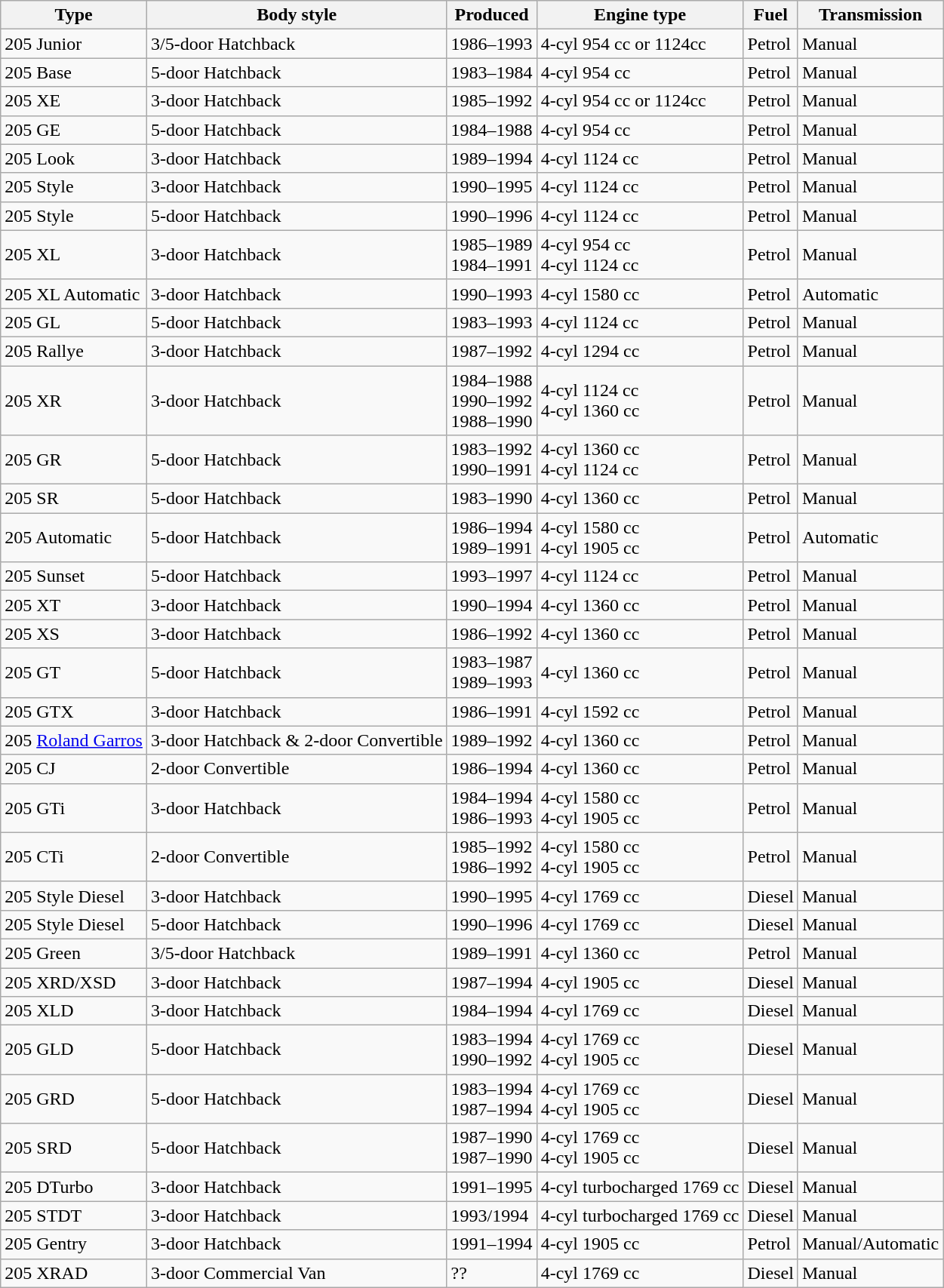<table border="1" class="wikitable">
<tr>
<th>Type</th>
<th>Body style</th>
<th>Produced</th>
<th>Engine type</th>
<th>Fuel</th>
<th>Transmission</th>
</tr>
<tr>
<td>205 Junior</td>
<td>3/5-door Hatchback</td>
<td>1986–1993</td>
<td>4-cyl 954 cc or 1124cc</td>
<td>Petrol</td>
<td>Manual</td>
</tr>
<tr>
<td>205 Base</td>
<td>5-door Hatchback</td>
<td>1983–1984</td>
<td>4-cyl 954 cc</td>
<td>Petrol</td>
<td>Manual</td>
</tr>
<tr>
<td>205 XE</td>
<td>3-door Hatchback</td>
<td>1985–1992</td>
<td>4-cyl 954 cc or 1124cc</td>
<td>Petrol</td>
<td>Manual</td>
</tr>
<tr>
<td>205 GE</td>
<td>5-door Hatchback</td>
<td>1984–1988</td>
<td>4-cyl 954 cc</td>
<td>Petrol</td>
<td>Manual</td>
</tr>
<tr>
<td>205 Look</td>
<td>3-door Hatchback</td>
<td>1989–1994</td>
<td>4-cyl 1124 cc</td>
<td>Petrol</td>
<td>Manual</td>
</tr>
<tr>
<td>205 Style</td>
<td>3-door Hatchback</td>
<td>1990–1995</td>
<td>4-cyl 1124 cc</td>
<td>Petrol</td>
<td>Manual</td>
</tr>
<tr>
<td>205 Style</td>
<td>5-door Hatchback</td>
<td>1990–1996</td>
<td>4-cyl 1124 cc</td>
<td>Petrol</td>
<td>Manual</td>
</tr>
<tr>
<td>205 XL</td>
<td>3-door Hatchback</td>
<td>1985–1989 <br>1984–1991</td>
<td>4-cyl 954 cc <br>4-cyl 1124 cc</td>
<td>Petrol</td>
<td>Manual</td>
</tr>
<tr>
<td>205 XL Automatic</td>
<td>3-door Hatchback</td>
<td>1990–1993</td>
<td>4-cyl 1580 cc</td>
<td>Petrol</td>
<td>Automatic</td>
</tr>
<tr>
<td>205 GL</td>
<td>5-door Hatchback</td>
<td>1983–1993</td>
<td>4-cyl 1124 cc</td>
<td>Petrol</td>
<td>Manual</td>
</tr>
<tr>
<td>205 Rallye</td>
<td>3-door Hatchback</td>
<td>1987–1992</td>
<td>4-cyl 1294 cc</td>
<td>Petrol</td>
<td>Manual</td>
</tr>
<tr>
<td>205 XR</td>
<td>3-door Hatchback</td>
<td>1984–1988 <br>1990–1992 <br>1988–1990</td>
<td>4-cyl 1124 cc <br>4-cyl 1360 cc</td>
<td>Petrol</td>
<td>Manual</td>
</tr>
<tr>
<td>205 GR</td>
<td>5-door Hatchback</td>
<td>1983–1992 <br>1990–1991</td>
<td>4-cyl 1360 cc <br>4-cyl 1124 cc</td>
<td>Petrol</td>
<td>Manual</td>
</tr>
<tr>
<td>205 SR</td>
<td>5-door Hatchback</td>
<td>1983–1990</td>
<td>4-cyl 1360 cc</td>
<td>Petrol</td>
<td>Manual</td>
</tr>
<tr>
<td>205 Automatic</td>
<td>5-door Hatchback</td>
<td>1986–1994<br>1989–1991</td>
<td>4-cyl 1580 cc <br>4-cyl 1905 cc</td>
<td>Petrol</td>
<td>Automatic</td>
</tr>
<tr>
<td>205 Sunset</td>
<td>5-door Hatchback</td>
<td>1993–1997</td>
<td>4-cyl 1124 cc</td>
<td>Petrol</td>
<td>Manual</td>
</tr>
<tr>
<td>205 XT</td>
<td>3-door Hatchback</td>
<td>1990–1994</td>
<td>4-cyl 1360 cc</td>
<td>Petrol</td>
<td>Manual</td>
</tr>
<tr>
<td>205 XS</td>
<td>3-door Hatchback</td>
<td>1986–1992</td>
<td>4-cyl 1360 cc</td>
<td>Petrol</td>
<td>Manual</td>
</tr>
<tr>
<td>205 GT</td>
<td>5-door Hatchback</td>
<td>1983–1987 <br>1989–1993</td>
<td>4-cyl 1360 cc</td>
<td>Petrol</td>
<td>Manual</td>
</tr>
<tr>
<td>205 GTX</td>
<td>3-door Hatchback</td>
<td>1986–1991</td>
<td>4-cyl 1592 cc</td>
<td>Petrol</td>
<td>Manual</td>
</tr>
<tr>
<td>205 <a href='#'>Roland Garros</a></td>
<td>3-door Hatchback & 2-door Convertible</td>
<td>1989–1992</td>
<td>4-cyl 1360 cc</td>
<td>Petrol</td>
<td>Manual</td>
</tr>
<tr>
<td>205 CJ</td>
<td>2-door Convertible</td>
<td>1986–1994</td>
<td>4-cyl 1360 cc</td>
<td>Petrol</td>
<td>Manual</td>
</tr>
<tr>
<td>205 GTi</td>
<td>3-door Hatchback</td>
<td>1984–1994 <br>1986–1993</td>
<td>4-cyl 1580 cc <br>4-cyl 1905 cc</td>
<td>Petrol</td>
<td>Manual</td>
</tr>
<tr>
<td>205 CTi</td>
<td>2-door Convertible</td>
<td>1985–1992 <br>1986–1992</td>
<td>4-cyl 1580 cc <br>4-cyl 1905 cc</td>
<td>Petrol</td>
<td>Manual</td>
</tr>
<tr>
<td>205 Style Diesel</td>
<td>3-door Hatchback</td>
<td>1990–1995</td>
<td>4-cyl 1769 cc</td>
<td>Diesel</td>
<td>Manual</td>
</tr>
<tr>
<td>205 Style Diesel</td>
<td>5-door Hatchback</td>
<td>1990–1996</td>
<td>4-cyl 1769 cc</td>
<td>Diesel</td>
<td>Manual</td>
</tr>
<tr>
<td>205 Green</td>
<td>3/5-door Hatchback</td>
<td>1989–1991</td>
<td>4-cyl 1360 cc</td>
<td>Petrol</td>
<td>Manual</td>
</tr>
<tr>
<td>205 XRD/XSD</td>
<td>3-door Hatchback</td>
<td>1987–1994</td>
<td>4-cyl 1905 cc</td>
<td>Diesel</td>
<td>Manual</td>
</tr>
<tr>
<td>205 XLD</td>
<td>3-door Hatchback</td>
<td>1984–1994</td>
<td>4-cyl 1769 cc</td>
<td>Diesel</td>
<td>Manual</td>
</tr>
<tr>
<td>205 GLD</td>
<td>5-door Hatchback</td>
<td>1983–1994<br>1990–1992</td>
<td>4-cyl 1769 cc<br>4-cyl 1905 cc</td>
<td>Diesel</td>
<td>Manual</td>
</tr>
<tr>
<td>205 GRD</td>
<td>5-door Hatchback</td>
<td>1983–1994<br>1987–1994</td>
<td>4-cyl 1769 cc<br>4-cyl 1905 cc</td>
<td>Diesel</td>
<td>Manual</td>
</tr>
<tr>
<td>205 SRD</td>
<td>5-door Hatchback</td>
<td>1987–1990<br>1987–1990</td>
<td>4-cyl 1769 cc<br>4-cyl 1905 cc</td>
<td>Diesel</td>
<td>Manual</td>
</tr>
<tr>
<td>205 DTurbo</td>
<td>3-door Hatchback</td>
<td>1991–1995</td>
<td>4-cyl turbocharged 1769 cc</td>
<td>Diesel</td>
<td>Manual</td>
</tr>
<tr>
<td>205 STDT</td>
<td>3-door Hatchback</td>
<td>1993/1994</td>
<td>4-cyl turbocharged 1769 cc</td>
<td>Diesel</td>
<td>Manual</td>
</tr>
<tr>
<td>205 Gentry</td>
<td>3-door Hatchback</td>
<td>1991–1994</td>
<td>4-cyl 1905 cc</td>
<td>Petrol</td>
<td>Manual/Automatic</td>
</tr>
<tr>
<td>205 XRAD</td>
<td>3-door Commercial Van</td>
<td>??</td>
<td>4-cyl 1769 cc</td>
<td>Diesel</td>
<td>Manual</td>
</tr>
</table>
